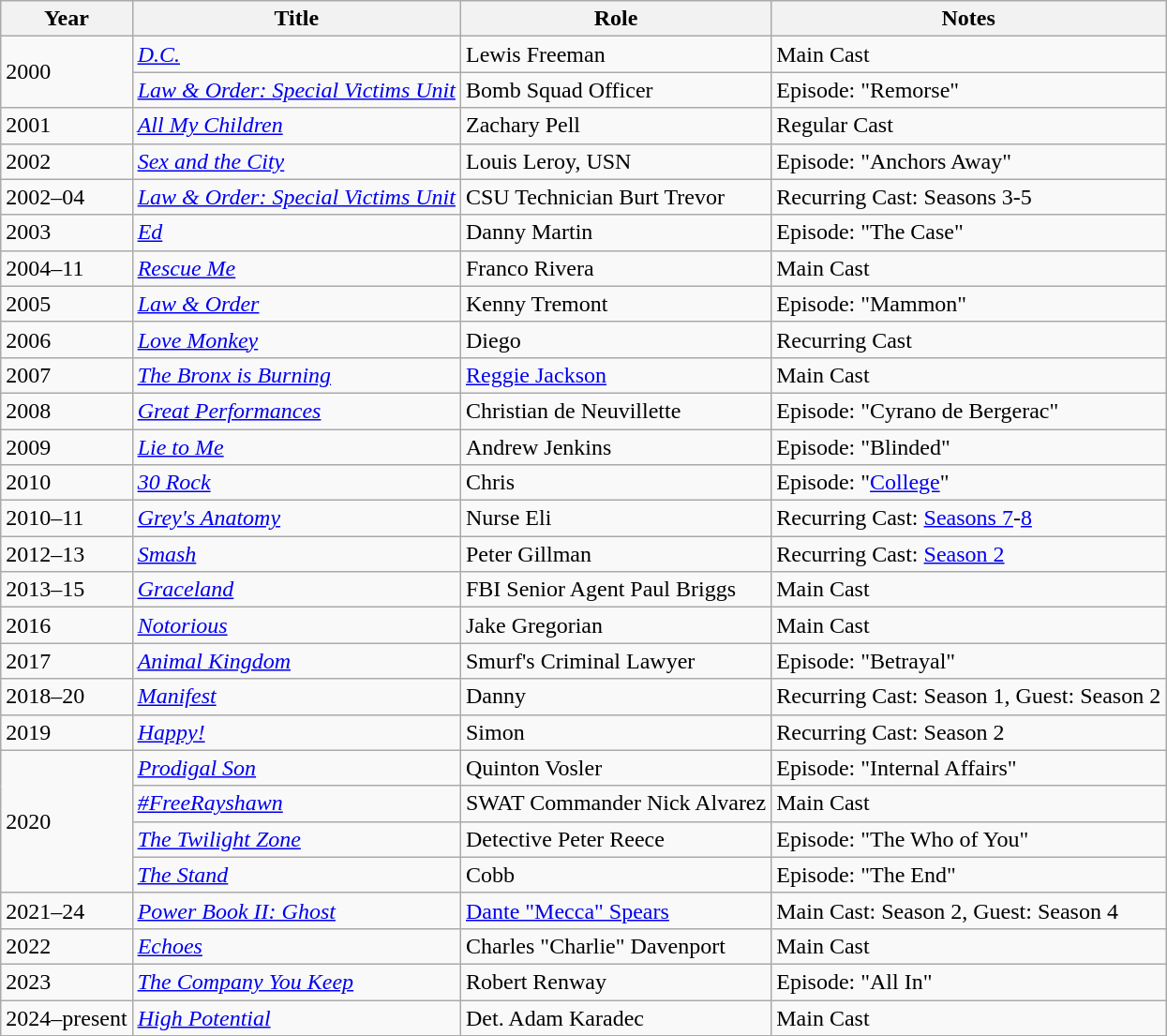<table class="wikitable sortable">
<tr>
<th>Year</th>
<th>Title</th>
<th>Role</th>
<th>Notes</th>
</tr>
<tr>
<td rowspan="2">2000</td>
<td><em><a href='#'>D.C.</a></em></td>
<td>Lewis Freeman</td>
<td>Main Cast</td>
</tr>
<tr>
<td><em><a href='#'>Law & Order: Special Victims Unit</a></em></td>
<td>Bomb Squad Officer</td>
<td>Episode: "Remorse"</td>
</tr>
<tr>
<td>2001</td>
<td><em><a href='#'>All My Children</a></em></td>
<td>Zachary Pell</td>
<td>Regular Cast</td>
</tr>
<tr>
<td>2002</td>
<td><em><a href='#'>Sex and the City</a></em></td>
<td>Louis Leroy, USN</td>
<td>Episode: "Anchors Away"</td>
</tr>
<tr>
<td>2002–04</td>
<td><em><a href='#'>Law & Order: Special Victims Unit</a></em></td>
<td>CSU Technician Burt Trevor</td>
<td>Recurring Cast: Seasons 3-5</td>
</tr>
<tr>
<td>2003</td>
<td><em><a href='#'>Ed</a></em></td>
<td>Danny Martin</td>
<td>Episode: "The Case"</td>
</tr>
<tr>
<td>2004–11</td>
<td><em><a href='#'>Rescue Me</a></em></td>
<td>Franco Rivera</td>
<td>Main Cast</td>
</tr>
<tr>
<td>2005</td>
<td><em><a href='#'>Law & Order</a></em></td>
<td>Kenny Tremont</td>
<td>Episode: "Mammon"</td>
</tr>
<tr>
<td>2006</td>
<td><em><a href='#'>Love Monkey</a></em></td>
<td>Diego</td>
<td>Recurring Cast</td>
</tr>
<tr>
<td>2007</td>
<td><em><a href='#'>The Bronx is Burning</a></em></td>
<td><a href='#'>Reggie Jackson</a></td>
<td>Main Cast</td>
</tr>
<tr>
<td>2008</td>
<td><em><a href='#'>Great Performances</a></em></td>
<td>Christian de Neuvillette</td>
<td>Episode: "Cyrano de Bergerac"</td>
</tr>
<tr>
<td>2009</td>
<td><em><a href='#'>Lie to Me</a></em></td>
<td>Andrew Jenkins</td>
<td>Episode: "Blinded"</td>
</tr>
<tr>
<td>2010</td>
<td><em><a href='#'>30 Rock</a></em></td>
<td>Chris</td>
<td>Episode: "<a href='#'>College</a>"</td>
</tr>
<tr>
<td>2010–11</td>
<td><em><a href='#'>Grey's Anatomy</a></em></td>
<td>Nurse Eli</td>
<td>Recurring Cast: <a href='#'>Seasons 7</a>-<a href='#'>8</a></td>
</tr>
<tr>
<td>2012–13</td>
<td><em><a href='#'>Smash</a></em></td>
<td>Peter Gillman</td>
<td>Recurring Cast: <a href='#'>Season 2</a></td>
</tr>
<tr>
<td>2013–15</td>
<td><em><a href='#'>Graceland</a></em></td>
<td>FBI Senior Agent Paul Briggs</td>
<td>Main Cast</td>
</tr>
<tr>
<td>2016</td>
<td><em><a href='#'>Notorious</a></em></td>
<td>Jake Gregorian</td>
<td>Main Cast</td>
</tr>
<tr>
<td>2017</td>
<td><em><a href='#'>Animal Kingdom</a></em></td>
<td>Smurf's Criminal Lawyer</td>
<td>Episode: "Betrayal"</td>
</tr>
<tr>
<td>2018–20</td>
<td><em><a href='#'>Manifest</a></em></td>
<td>Danny</td>
<td>Recurring Cast: Season 1, Guest: Season 2</td>
</tr>
<tr>
<td>2019</td>
<td><em><a href='#'>Happy!</a></em></td>
<td>Simon</td>
<td>Recurring Cast: Season 2</td>
</tr>
<tr>
<td rowspan="4">2020</td>
<td><em><a href='#'>Prodigal Son</a></em></td>
<td>Quinton Vosler</td>
<td>Episode: "Internal Affairs"</td>
</tr>
<tr>
<td><em><a href='#'>#FreeRayshawn</a></em></td>
<td>SWAT Commander Nick Alvarez</td>
<td>Main Cast</td>
</tr>
<tr>
<td><em><a href='#'>The Twilight Zone</a></em></td>
<td>Detective Peter Reece</td>
<td>Episode: "The Who of You"</td>
</tr>
<tr>
<td><em><a href='#'>The Stand</a></em></td>
<td>Cobb</td>
<td>Episode: "The End"</td>
</tr>
<tr>
<td>2021–24</td>
<td><em><a href='#'>Power Book II: Ghost</a></em></td>
<td><a href='#'>Dante "Mecca" Spears</a></td>
<td>Main Cast: Season 2, Guest: Season 4</td>
</tr>
<tr>
<td>2022</td>
<td><em><a href='#'>Echoes</a></em></td>
<td>Charles "Charlie" Davenport</td>
<td>Main Cast</td>
</tr>
<tr>
<td>2023</td>
<td><em><a href='#'>The Company You Keep</a></em></td>
<td>Robert Renway</td>
<td>Episode: "All In"</td>
</tr>
<tr>
<td>2024–present</td>
<td><em><a href='#'>High Potential</a></em></td>
<td>Det. Adam Karadec</td>
<td>Main Cast</td>
</tr>
</table>
